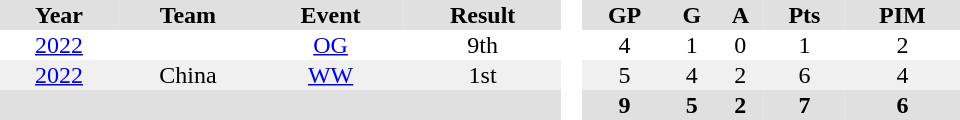<table border="0" cellpadding="1" cellspacing="0" style="text-align:center; width:40em">
<tr ALIGN="centre" bgcolor="#e0e0e0">
<th>Year</th>
<th>Team</th>
<th>Event</th>
<th>Result</th>
<th rowspan="99" bgcolor="#ffffff"> </th>
<th>GP</th>
<th>G</th>
<th>A</th>
<th>Pts</th>
<th>PIM</th>
</tr>
<tr>
<td><a href='#'>2022</a></td>
<td></td>
<td><a href='#'>OG</a></td>
<td>9th</td>
<td>4</td>
<td>1</td>
<td>0</td>
<td>1</td>
<td>2</td>
</tr>
<tr bgcolor="#f0f0f0">
<td><a href='#'>2022</a></td>
<td>China</td>
<td><a href='#'>WW</a> </td>
<td>1st</td>
<td>5</td>
<td>4</td>
<td>2</td>
<td>6</td>
<td>4</td>
</tr>
<tr ALIGN="centre" bgcolor="#e0e0e0">
<th colspan=4></th>
<th>9</th>
<th>5</th>
<th>2</th>
<th>7</th>
<th>6</th>
</tr>
</table>
